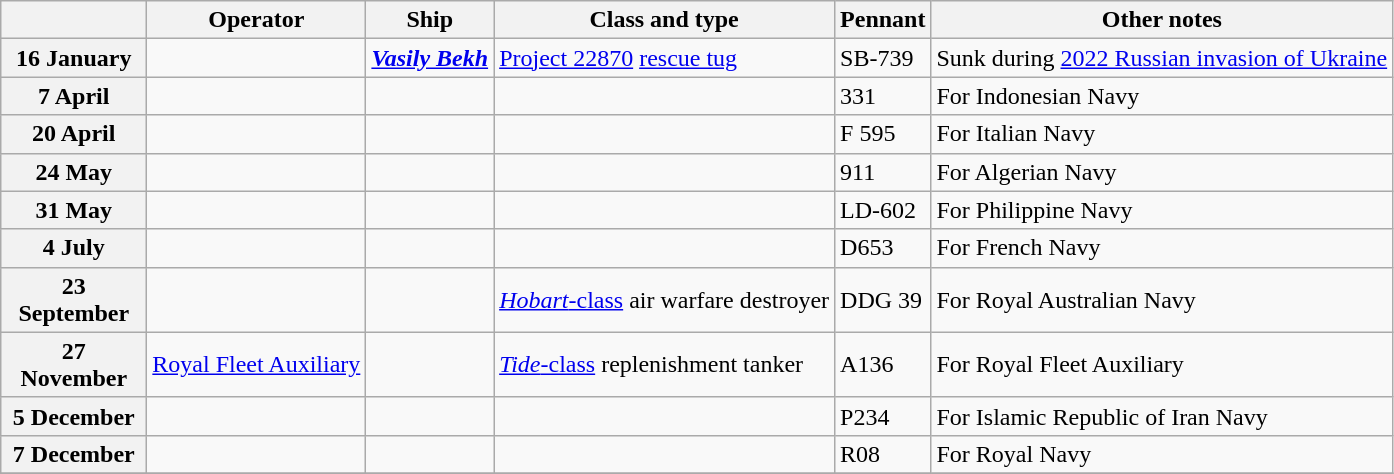<table Class="wikitable">
<tr>
<th width="90"></th>
<th>Operator</th>
<th>Ship</th>
<th>Class and type</th>
<th>Pennant</th>
<th>Other notes</th>
</tr>
<tr>
<th>16 January</th>
<td></td>
<td><strong><em><a href='#'>Vasily Bekh</a></em></strong></td>
<td><a href='#'>Project 22870</a> <a href='#'>rescue tug</a></td>
<td>SB-739</td>
<td>Sunk during <a href='#'>2022 Russian invasion of Ukraine</a></td>
</tr>
<tr ---->
<th>7 April</th>
<td></td>
<td><strong></strong></td>
<td></td>
<td>331</td>
<td>For Indonesian Navy</td>
</tr>
<tr ---->
<th>20 April</th>
<td></td>
<td><strong></strong></td>
<td></td>
<td>F 595</td>
<td>For Italian Navy</td>
</tr>
<tr ---->
<th>24 May</th>
<td></td>
<td><strong></strong></td>
<td></td>
<td>911</td>
<td>For Algerian Navy</td>
</tr>
<tr ---->
<th>31 May</th>
<td></td>
<td><strong></strong></td>
<td></td>
<td>LD-602</td>
<td>For Philippine Navy</td>
</tr>
<tr ---->
<th>4 July</th>
<td></td>
<td><strong></strong></td>
<td></td>
<td>D653</td>
<td>For French Navy</td>
</tr>
<tr ---->
<th>23 September</th>
<td></td>
<td><strong></strong></td>
<td><a href='#'><em>Hobart</em>-class</a> air warfare destroyer</td>
<td>DDG 39</td>
<td>For Royal Australian Navy</td>
</tr>
<tr ---->
<th>27 November</th>
<td> <a href='#'>Royal Fleet Auxiliary</a></td>
<td><strong></strong></td>
<td><a href='#'><em>Tide</em>-class</a> replenishment tanker</td>
<td>A136</td>
<td>For Royal Fleet Auxiliary</td>
</tr>
<tr ---->
<th>5 December</th>
<td></td>
<td><strong></strong></td>
<td></td>
<td>P234</td>
<td>For Islamic Republic of Iran Navy</td>
</tr>
<tr ---->
<th>7 December</th>
<td></td>
<td><strong></strong></td>
<td></td>
<td>R08</td>
<td>For Royal Navy</td>
</tr>
<tr ---->
</tr>
</table>
